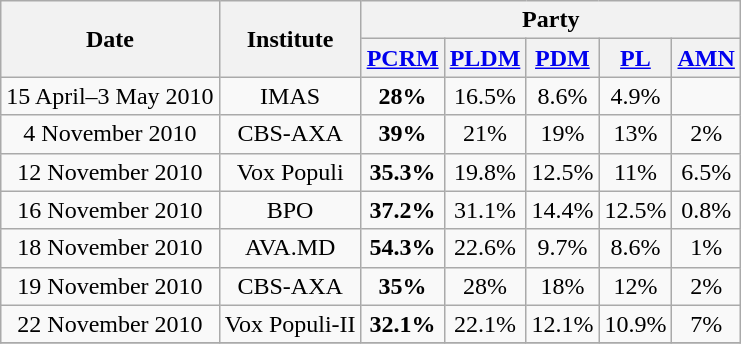<table class=wikitable style=text-align:center;>
<tr>
<th rowspan=2>Date</th>
<th rowspan=2>Institute</th>
<th colspan=5>Party</th>
</tr>
<tr>
<th width=30><a href='#'>PCRM</a></th>
<th width=30><a href='#'>PLDM</a></th>
<th width=30><a href='#'>PDM</a></th>
<th width=30><a href='#'>PL</a></th>
<th width=30><a href='#'>AMN</a></th>
</tr>
<tr>
<td>15 April–3 May 2010</td>
<td>IMAS</td>
<td><strong>28%</strong></td>
<td>16.5%</td>
<td>8.6%</td>
<td>4.9%</td>
<td></td>
</tr>
<tr>
<td>4 November 2010</td>
<td>CBS-AXA</td>
<td><strong>39%</strong></td>
<td>21%</td>
<td>19%</td>
<td>13%</td>
<td>2%</td>
</tr>
<tr>
<td>12 November 2010</td>
<td>Vox Populi</td>
<td><strong>35.3%</strong></td>
<td>19.8%</td>
<td>12.5%</td>
<td>11%</td>
<td>6.5%</td>
</tr>
<tr>
<td>16 November 2010</td>
<td>BPO</td>
<td><strong>37.2%</strong></td>
<td>31.1%</td>
<td>14.4%</td>
<td>12.5%</td>
<td>0.8%</td>
</tr>
<tr>
<td>18 November 2010</td>
<td>AVA.MD</td>
<td><strong>54.3%</strong></td>
<td>22.6%</td>
<td>9.7%</td>
<td>8.6%</td>
<td>1%</td>
</tr>
<tr>
<td>19 November 2010</td>
<td>CBS-AXA</td>
<td><strong>35%</strong></td>
<td>28%</td>
<td>18%</td>
<td>12%</td>
<td>2%</td>
</tr>
<tr>
<td>22 November 2010</td>
<td>Vox Populi-II</td>
<td><strong>32.1%</strong></td>
<td>22.1%</td>
<td>12.1%</td>
<td>10.9%</td>
<td>7%</td>
</tr>
<tr>
</tr>
</table>
